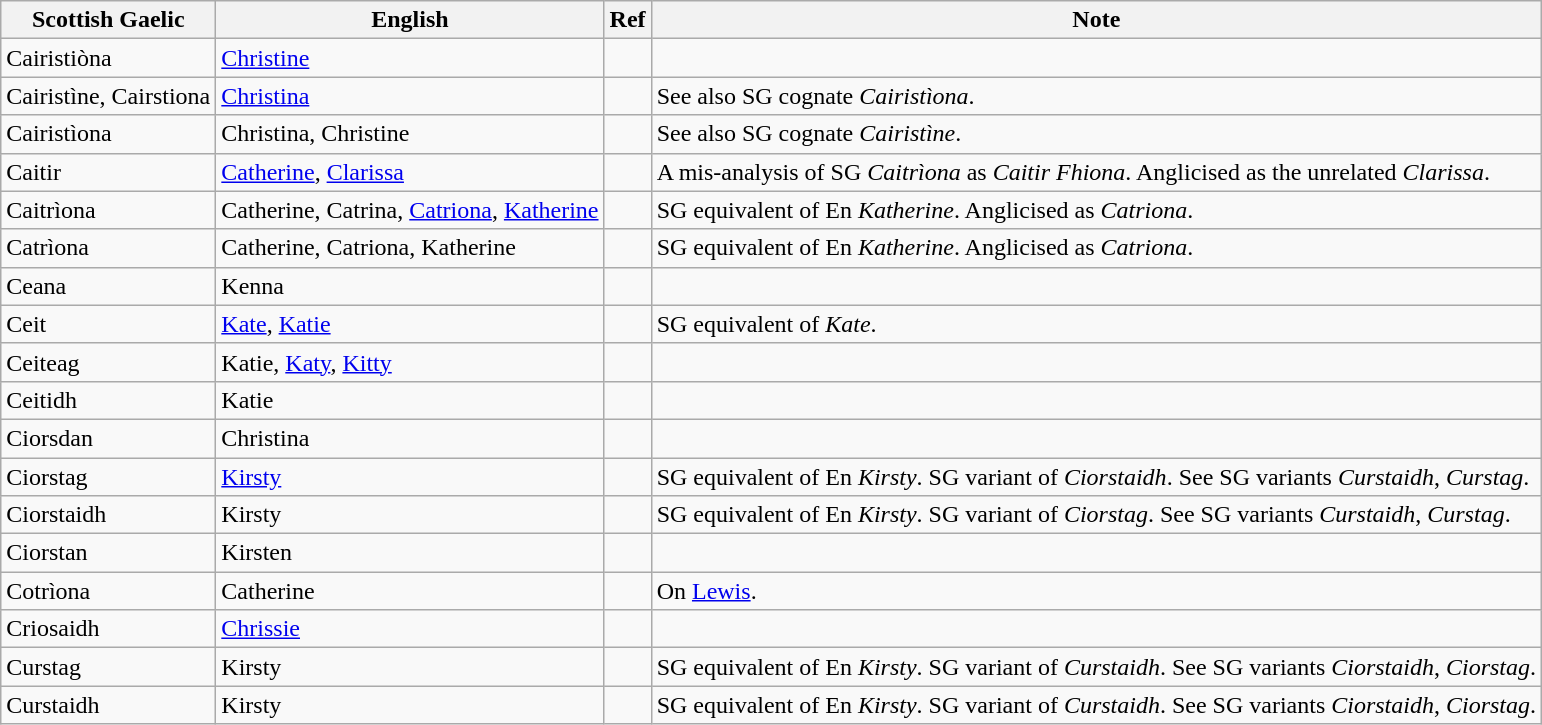<table class="wikitable sortable">
<tr>
<th><strong>Scottish Gaelic</strong></th>
<th><strong>English</strong></th>
<th><strong>Ref</strong></th>
<th><strong>Note</strong></th>
</tr>
<tr>
<td>Cairistiòna</td>
<td><a href='#'>Christine</a></td>
<td></td>
<td></td>
</tr>
<tr>
<td>Cairistìne, Cairstiona</td>
<td><a href='#'>Christina</a></td>
<td></td>
<td>See also SG cognate <em>Cairistìona</em>.</td>
</tr>
<tr>
<td>Cairistìona</td>
<td>Christina, Christine</td>
<td></td>
<td>See also SG cognate <em>Cairistìne</em>.</td>
</tr>
<tr>
<td>Caitir</td>
<td><a href='#'>Catherine</a>, <a href='#'>Clarissa</a></td>
<td></td>
<td>A mis-analysis of SG <em>Caitrìona</em> as <em>Caitir Fhiona</em>. Anglicised as the unrelated <em>Clarissa</em>.</td>
</tr>
<tr>
<td>Caitrìona</td>
<td>Catherine, Catrina, <a href='#'>Catriona</a>, <a href='#'>Katherine</a></td>
<td></td>
<td>SG equivalent of En <em>Katherine</em>. Anglicised as <em>Catriona</em>.</td>
</tr>
<tr>
<td>Catrìona</td>
<td>Catherine, Catriona, Katherine</td>
<td></td>
<td>SG equivalent of En <em>Katherine</em>. Anglicised as <em>Catriona</em>.</td>
</tr>
<tr>
<td>Ceana</td>
<td>Kenna</td>
<td></td>
<td></td>
</tr>
<tr>
<td>Ceit</td>
<td><a href='#'>Kate</a>, <a href='#'>Katie</a></td>
<td></td>
<td>SG equivalent of <em>Kate</em>.</td>
</tr>
<tr>
<td>Ceiteag</td>
<td>Katie, <a href='#'>Katy</a>, <a href='#'>Kitty</a></td>
<td></td>
<td></td>
</tr>
<tr>
<td>Ceitidh</td>
<td>Katie</td>
<td></td>
<td></td>
</tr>
<tr>
<td>Ciorsdan</td>
<td>Christina</td>
<td></td>
<td></td>
</tr>
<tr>
<td>Ciorstag</td>
<td><a href='#'>Kirsty</a></td>
<td></td>
<td>SG equivalent of En <em>Kirsty</em>. SG variant of <em>Ciorstaidh</em>. See SG variants <em>Curstaidh</em>, <em>Curstag</em>.</td>
</tr>
<tr>
<td>Ciorstaidh</td>
<td>Kirsty</td>
<td></td>
<td>SG equivalent of En <em>Kirsty</em>. SG variant of <em>Ciorstag</em>. See SG variants <em>Curstaidh</em>, <em>Curstag</em>.</td>
</tr>
<tr>
<td>Ciorstan</td>
<td>Kirsten</td>
<td></td>
<td></td>
</tr>
<tr>
<td>Cotrìona</td>
<td>Catherine</td>
<td></td>
<td>On <a href='#'>Lewis</a>.</td>
</tr>
<tr>
<td>Criosaidh</td>
<td><a href='#'>Chrissie</a></td>
<td></td>
<td></td>
</tr>
<tr>
<td>Curstag</td>
<td>Kirsty</td>
<td></td>
<td>SG equivalent of En <em>Kirsty</em>. SG variant of <em>Curstaidh</em>. See SG variants <em>Ciorstaidh</em>, <em>Ciorstag</em>.</td>
</tr>
<tr>
<td>Curstaidh</td>
<td>Kirsty</td>
<td></td>
<td>SG equivalent of En <em>Kirsty</em>. SG variant of <em>Curstaidh</em>. See SG variants <em>Ciorstaidh</em>, <em>Ciorstag</em>.</td>
</tr>
</table>
